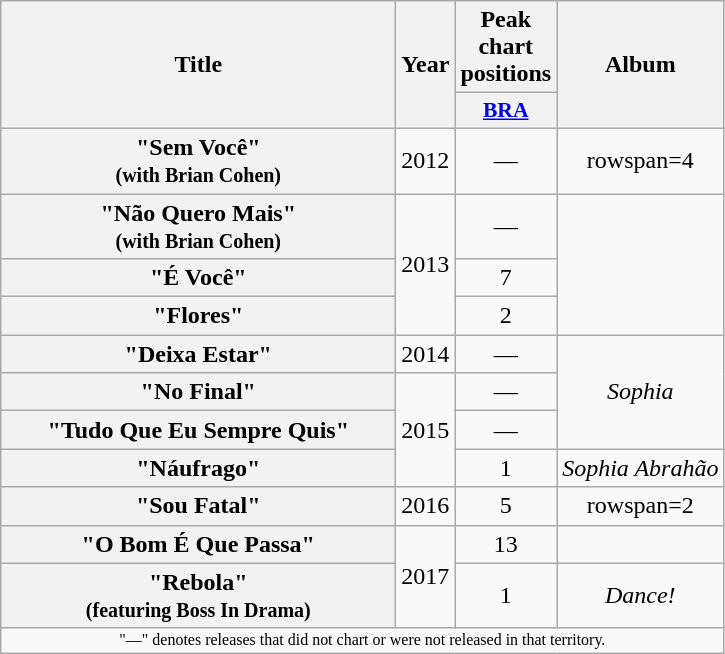<table class="wikitable plainrowheaders" style="text-align:center;" border="1">
<tr>
<th scope="col" rowspan="2" style="width:16em;">Title</th>
<th scope="col" rowspan="2">Year</th>
<th scope="col" colspan="1">Peak<br>chart<br>positions</th>
<th scope="col" rowspan="2">Album</th>
</tr>
<tr>
<th scope="col" style="width:3em;font-size:90%;"><a href='#'>BRA</a></th>
</tr>
<tr>
<th scope="row">"Sem Você"<br><small>(with Brian Cohen)</small><br></th>
<td>2012</td>
<td>—</td>
<td>rowspan=4 </td>
</tr>
<tr>
<th scope="row">"Não Quero Mais"<br><small>(with Brian Cohen)</small><br></th>
<td rowspan=3>2013</td>
<td>—</td>
</tr>
<tr>
<th scope="row">"É Você"</th>
<td>7</td>
</tr>
<tr>
<th scope="row">"Flores"</th>
<td>2</td>
</tr>
<tr>
<th scope="row">"Deixa Estar"</th>
<td>2014</td>
<td>—</td>
<td rowspan=3><em>Sophia</em></td>
</tr>
<tr>
<th scope="row">"No Final"</th>
<td rowspan=3>2015</td>
<td>—</td>
</tr>
<tr>
<th scope="row">"Tudo Que Eu Sempre Quis"</th>
<td>—</td>
</tr>
<tr>
<th scope="row">"Náufrago"</th>
<td>1</td>
<td><em>Sophia Abrahão</em></td>
</tr>
<tr>
<th scope="row">"Sou Fatal"</th>
<td>2016</td>
<td>5</td>
<td>rowspan=2 </td>
</tr>
<tr>
<th scope="row">"O Bom É Que Passa"</th>
<td rowspan=2>2017</td>
<td>13</td>
</tr>
<tr>
<th scope="row">"Rebola"<br><small>(featuring Boss In Drama)</small></th>
<td>1</td>
<td><em>Dance!</em></td>
</tr>
<tr>
<td colspan="4" align="center" style="font-size:8pt">"—" denotes releases that did not chart or were not released in that territory.</td>
</tr>
</table>
